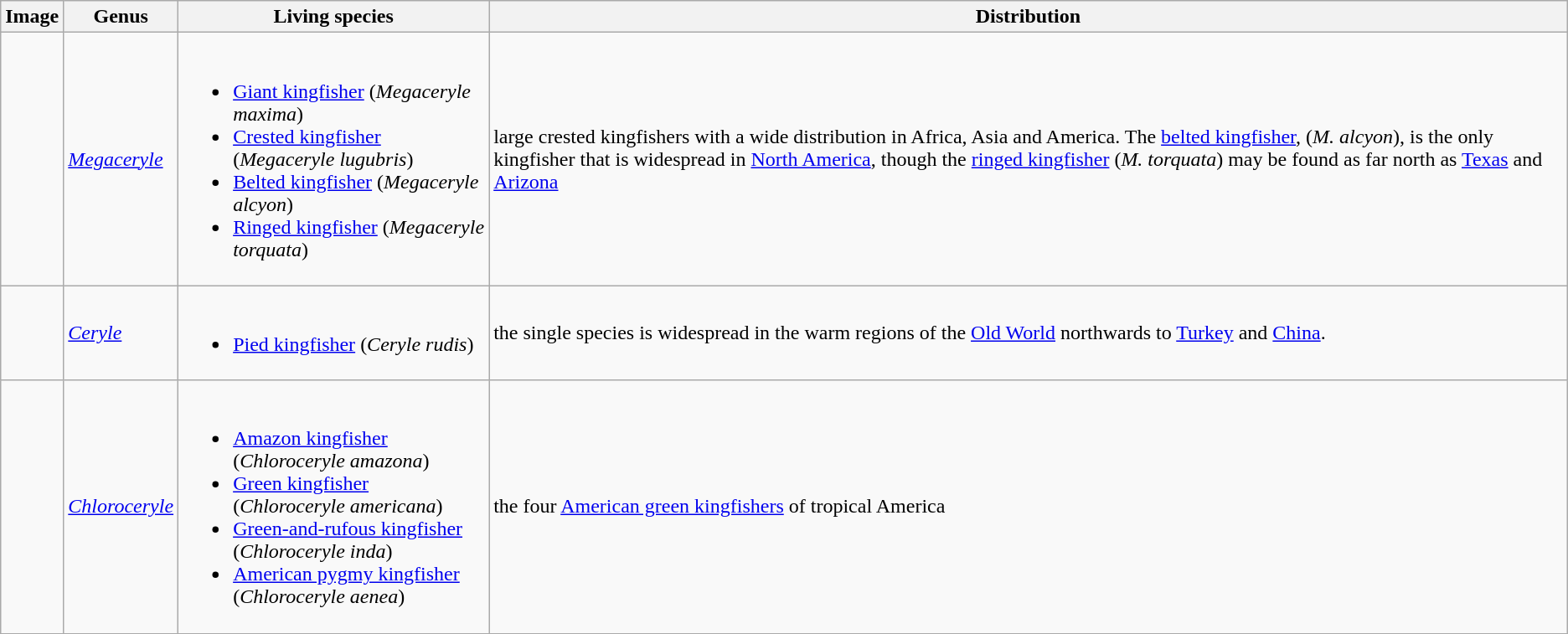<table class="wikitable">
<tr>
<th>Image</th>
<th>Genus</th>
<th>Living species</th>
<th>Distribution</th>
</tr>
<tr>
<td></td>
<td><em><a href='#'>Megaceryle</a></em>  </td>
<td><br><ul><li><a href='#'>Giant kingfisher</a> (<em>Megaceryle maxima</em>)</li><li><a href='#'>Crested kingfisher</a> (<em>Megaceryle lugubris</em>)</li><li><a href='#'>Belted kingfisher</a> (<em>Megaceryle alcyon</em>)</li><li><a href='#'>Ringed kingfisher</a> (<em>Megaceryle torquata</em>)</li></ul></td>
<td>large crested kingfishers with a wide distribution in Africa, Asia and America. The <a href='#'>belted kingfisher</a>, (<em>M. alcyon</em>), is the only kingfisher that is widespread in <a href='#'>North America</a>, though the <a href='#'>ringed kingfisher</a> (<em>M. torquata</em>) may be found as far north as <a href='#'>Texas</a> and <a href='#'>Arizona</a></td>
</tr>
<tr>
<td></td>
<td><em><a href='#'>Ceryle</a></em>  </td>
<td><br><ul><li><a href='#'>Pied kingfisher</a> (<em>Ceryle rudis</em>)</li></ul></td>
<td>the single species is widespread in the warm regions of the <a href='#'>Old World</a> northwards to <a href='#'>Turkey</a> and <a href='#'>China</a>.</td>
</tr>
<tr>
<td></td>
<td><em><a href='#'>Chloroceryle</a></em>  </td>
<td><br><ul><li><a href='#'>Amazon kingfisher</a> (<em>Chloroceryle amazona</em>)</li><li><a href='#'>Green kingfisher</a> (<em>Chloroceryle americana</em>)</li><li><a href='#'>Green-and-rufous kingfisher</a> (<em>Chloroceryle inda</em>)</li><li><a href='#'>American pygmy kingfisher</a> (<em>Chloroceryle aenea</em>)</li></ul></td>
<td>the four <a href='#'>American green kingfishers</a>  of tropical America</td>
</tr>
<tr>
</tr>
</table>
